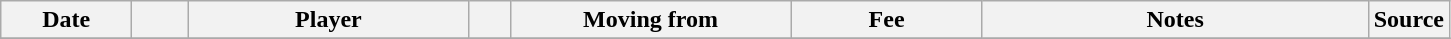<table class="wikitable sortable">
<tr>
<th style="width:80px;">Date</th>
<th style="width:30px;"></th>
<th style="width:180px;">Player</th>
<th style="width:20px;"></th>
<th style="width:180px;">Moving from</th>
<th style="width:120px;" class="unsortable">Fee</th>
<th style="width:250px;" class="unsortable">Notes</th>
<th style="width:20px;">Source</th>
</tr>
<tr>
</tr>
</table>
